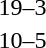<table style="text-align:center">
<tr>
<th width=200></th>
<th width=100></th>
<th width=200></th>
</tr>
<tr>
<td align=right><strong></strong></td>
<td>19–3</td>
<td align=left></td>
</tr>
<tr>
<td align=right><strong></strong></td>
<td>10–5</td>
<td align=left></td>
</tr>
</table>
